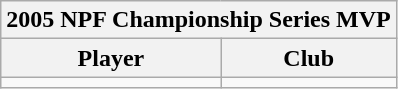<table class="wikitable">
<tr>
<th colspan=3>2005 NPF Championship Series MVP</th>
</tr>
<tr>
<th>Player</th>
<th>Club</th>
</tr>
<tr>
<td></td>
<td></td>
</tr>
</table>
